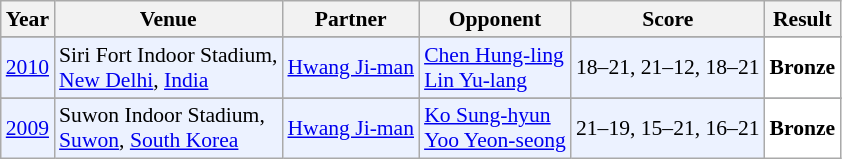<table class="sortable wikitable" style="font-size: 90%;">
<tr>
<th>Year</th>
<th>Venue</th>
<th>Partner</th>
<th>Opponent</th>
<th>Score</th>
<th>Result</th>
</tr>
<tr>
</tr>
<tr style="background:#ECF2FF">
<td align="center"><a href='#'>2010</a></td>
<td align="left">Siri Fort Indoor Stadium,<br><a href='#'>New Delhi</a>, <a href='#'>India</a></td>
<td align="left"> <a href='#'>Hwang Ji-man</a></td>
<td align="left"> <a href='#'>Chen Hung-ling</a> <br>  <a href='#'>Lin Yu-lang</a></td>
<td align="left">18–21, 21–12, 18–21</td>
<td style="text-align:left; background:white"> <strong>Bronze</strong></td>
</tr>
<tr>
</tr>
<tr style="background:#ECF2FF">
<td align="center"><a href='#'>2009</a></td>
<td align="left">Suwon Indoor Stadium,<br><a href='#'>Suwon</a>, <a href='#'>South Korea</a></td>
<td align="left"> <a href='#'>Hwang Ji-man</a></td>
<td align="left"> <a href='#'>Ko Sung-hyun</a> <br>  <a href='#'>Yoo Yeon-seong</a></td>
<td align="left">21–19, 15–21, 16–21</td>
<td style="text-align:left; background:white"> <strong>Bronze</strong></td>
</tr>
</table>
